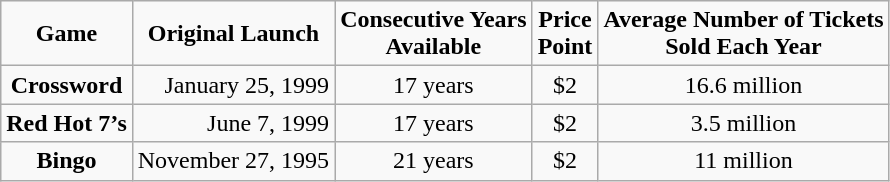<table class=wikitable style="text-align:center">
<tr>
<td><strong>Game</strong></td>
<td><strong>Original  Launch</strong></td>
<td><strong>Consecutive Years<br>Available</strong></td>
<td><strong>Price<br>Point</strong></td>
<td><strong>Average Number of Tickets<br>Sold Each Year</strong></td>
</tr>
<tr>
<td><strong>Crossword</strong></td>
<td align=right>January 25, 1999</td>
<td>17 years</td>
<td>$2</td>
<td>16.6 million</td>
</tr>
<tr>
<td><strong>Red Hot  7’s</strong></td>
<td align=right>June 7, 1999</td>
<td>17 years</td>
<td>$2</td>
<td>3.5 million</td>
</tr>
<tr>
<td><strong>Bingo</strong></td>
<td align=right>November 27, 1995</td>
<td>21 years</td>
<td>$2</td>
<td>11 million</td>
</tr>
</table>
